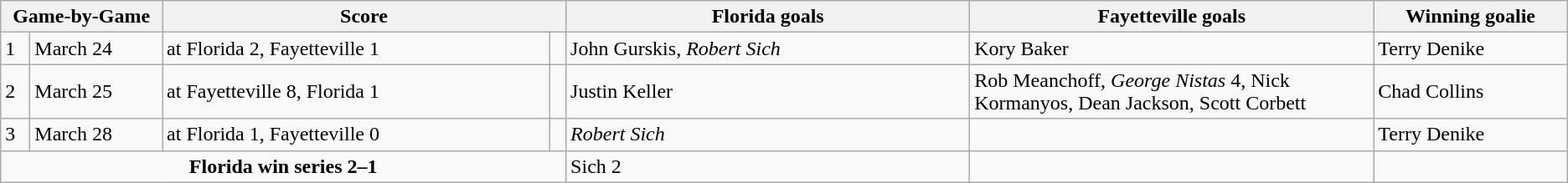<table class="wikitable">
<tr>
<th width=10% colspan=2>Game-by-Game</th>
<th width=25% colspan=2>Score</th>
<th width=25%>Florida goals</th>
<th width=25%>Fayetteville goals</th>
<th width=12%>Winning goalie</th>
</tr>
<tr>
<td>1</td>
<td>March 24</td>
<td>at Florida 2, Fayetteville 1</td>
<td></td>
<td>John Gurskis, <em>Robert Sich</em></td>
<td>Kory Baker</td>
<td>Terry Denike</td>
</tr>
<tr>
<td>2</td>
<td>March 25</td>
<td>at Fayetteville 8, Florida 1</td>
<td></td>
<td>Justin Keller</td>
<td>Rob Meanchoff, <em>George Nistas</em> 4, Nick Kormanyos, Dean Jackson, Scott Corbett</td>
<td>Chad Collins</td>
</tr>
<tr>
<td>3</td>
<td>March 28</td>
<td>at Florida 1, Fayetteville 0</td>
<td></td>
<td><em>Robert Sich</em></td>
<td></td>
<td>Terry Denike</td>
</tr>
<tr>
<td colspan=4 align="center"><strong>Florida win series 2–1</strong></td>
<td>Sich 2</td>
<td></td>
</tr>
</table>
